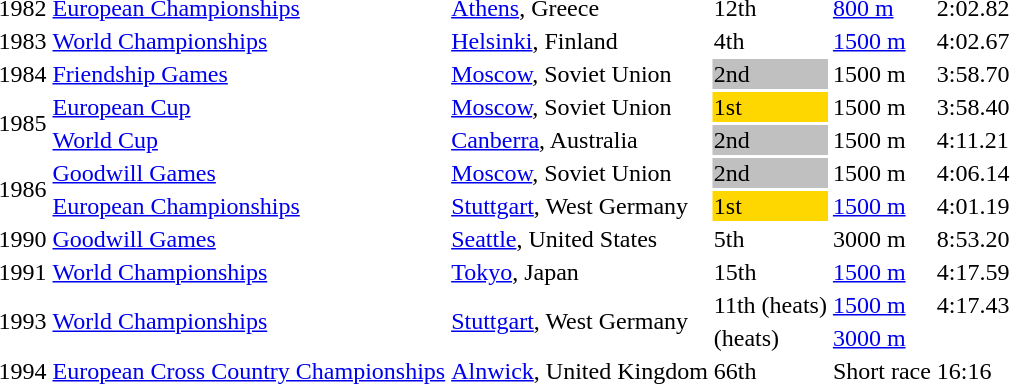<table>
<tr>
<td>1982</td>
<td><a href='#'>European Championships</a></td>
<td><a href='#'>Athens</a>, Greece</td>
<td>12th</td>
<td><a href='#'>800 m</a></td>
<td>2:02.82</td>
</tr>
<tr>
<td>1983</td>
<td><a href='#'>World Championships</a></td>
<td><a href='#'>Helsinki</a>, Finland</td>
<td>4th</td>
<td><a href='#'>1500 m</a></td>
<td>4:02.67</td>
</tr>
<tr>
<td>1984</td>
<td><a href='#'>Friendship Games</a></td>
<td><a href='#'>Moscow</a>, Soviet Union</td>
<td bgcolor=silver>2nd</td>
<td>1500 m</td>
<td>3:58.70</td>
</tr>
<tr>
<td rowspan=2>1985</td>
<td><a href='#'>European Cup</a></td>
<td><a href='#'>Moscow</a>, Soviet Union</td>
<td bgcolor=gold>1st</td>
<td>1500 m</td>
<td>3:58.40 </td>
</tr>
<tr>
<td><a href='#'>World Cup</a></td>
<td><a href='#'>Canberra</a>, Australia</td>
<td bgcolor=silver>2nd</td>
<td>1500 m</td>
<td>4:11.21</td>
</tr>
<tr>
<td rowspan=2>1986</td>
<td><a href='#'>Goodwill Games</a></td>
<td><a href='#'>Moscow</a>, Soviet Union</td>
<td bgcolor=silver>2nd</td>
<td>1500 m</td>
<td>4:06.14</td>
</tr>
<tr>
<td><a href='#'>European Championships</a></td>
<td><a href='#'>Stuttgart</a>, West Germany</td>
<td bgcolor=gold>1st</td>
<td><a href='#'>1500 m</a></td>
<td>4:01.19</td>
</tr>
<tr>
<td>1990</td>
<td><a href='#'>Goodwill Games</a></td>
<td><a href='#'>Seattle</a>, United States</td>
<td>5th</td>
<td>3000 m</td>
<td>8:53.20</td>
</tr>
<tr>
<td>1991</td>
<td><a href='#'>World Championships</a></td>
<td><a href='#'>Tokyo</a>, Japan</td>
<td>15th</td>
<td><a href='#'>1500 m</a></td>
<td>4:17.59</td>
</tr>
<tr>
<td rowspan=2>1993</td>
<td rowspan=2><a href='#'>World Championships</a></td>
<td rowspan=2><a href='#'>Stuttgart</a>, West Germany</td>
<td>11th (heats)</td>
<td><a href='#'>1500 m</a></td>
<td>4:17.43</td>
</tr>
<tr>
<td> (heats)</td>
<td><a href='#'>3000 m</a></td>
<td></td>
</tr>
<tr>
<td>1994</td>
<td><a href='#'>European Cross Country Championships</a></td>
<td><a href='#'>Alnwick</a>, United Kingdom</td>
<td>66th</td>
<td>Short race</td>
<td>16:16</td>
</tr>
</table>
